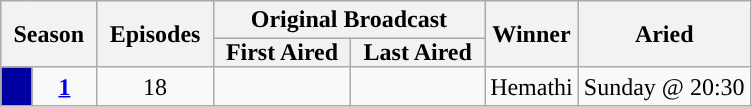<table class="wikitable" style="text-align:center">
<tr>
<th style="padding: 0 8px" colspan="2" rowspan="2">Season</th>
<th style="padding: 0 8px" rowspan="2">Episodes</th>
<th colspan="2">Original Broadcast</th>
<th rowspan="2">Winner</th>
<th rowspan="2">Aried</th>
</tr>
<tr>
<th style="padding: 0 8px">First Aired</th>
<th style="padding: 0 8px">Last Aired</th>
</tr>
<tr>
<td style="background:#0000A0"></td>
<td align="center"><strong><a href='#'>1</a></strong></td>
<td>18</td>
<td align="center"></td>
<td></td>
<td>Hemathi</td>
<td rowspan="1"align="center">Sunday @ 20:30</td>
</tr>
</table>
